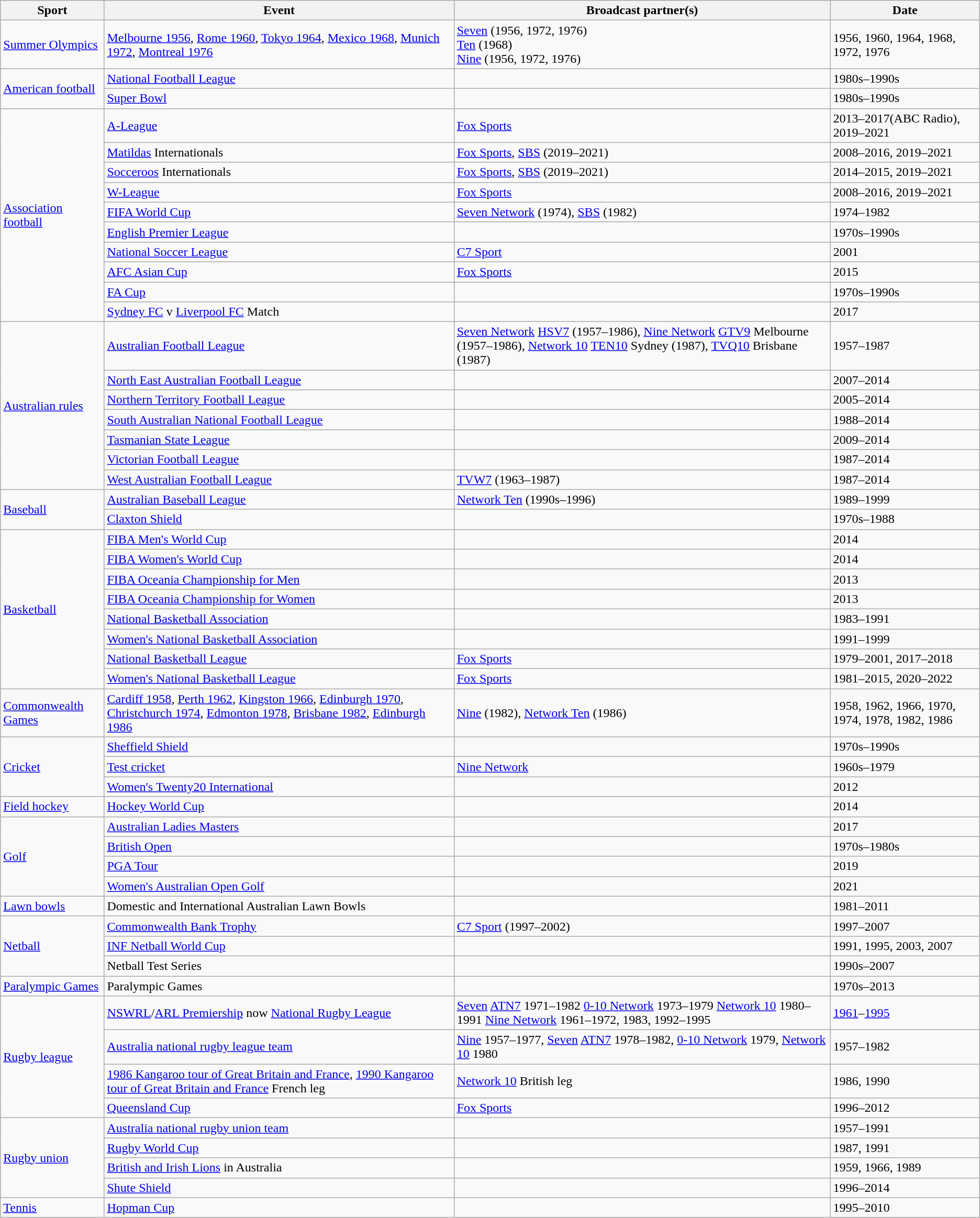<table class="wikitable">
<tr>
<th>Sport</th>
<th>Event</th>
<th>Broadcast partner(s)</th>
<th>Date</th>
</tr>
<tr>
<td><a href='#'>Summer Olympics</a></td>
<td><a href='#'>Melbourne 1956</a>, <a href='#'>Rome 1960</a>, <a href='#'>Tokyo 1964</a>, <a href='#'>Mexico 1968</a>, <a href='#'>Munich 1972</a>, <a href='#'>Montreal 1976</a></td>
<td><a href='#'>Seven</a> (1956, 1972, 1976)<br><a href='#'>Ten</a> (1968)<br><a href='#'>Nine</a> (1956, 1972, 1976)</td>
<td>1956, 1960, 1964, 1968, 1972, 1976</td>
</tr>
<tr>
<td rowspan="2"><a href='#'>American football</a></td>
<td><a href='#'>National Football League</a></td>
<td></td>
<td>1980s–1990s</td>
</tr>
<tr>
<td><a href='#'>Super Bowl</a></td>
<td></td>
<td>1980s–1990s</td>
</tr>
<tr>
<td rowspan="10"><a href='#'>Association football</a></td>
<td><a href='#'>A-League</a></td>
<td><a href='#'>Fox Sports</a></td>
<td>2013–2017(ABC Radio), 2019–2021</td>
</tr>
<tr>
<td><a href='#'>Matildas</a> Internationals</td>
<td><a href='#'>Fox Sports</a>, <a href='#'>SBS</a> (2019–2021)</td>
<td>2008–2016, 2019–2021</td>
</tr>
<tr>
<td><a href='#'>Socceroos</a> Internationals</td>
<td><a href='#'>Fox Sports</a>, <a href='#'>SBS</a> (2019–2021)</td>
<td>2014–2015, 2019–2021</td>
</tr>
<tr>
<td><a href='#'>W-League</a></td>
<td><a href='#'>Fox Sports</a></td>
<td>2008–2016, 2019–2021</td>
</tr>
<tr>
<td><a href='#'>FIFA World Cup</a></td>
<td><a href='#'>Seven Network</a> (1974), <a href='#'>SBS</a> (1982)</td>
<td>1974–1982</td>
</tr>
<tr>
<td><a href='#'>English Premier League</a></td>
<td></td>
<td>1970s–1990s</td>
</tr>
<tr>
<td><a href='#'>National Soccer League</a></td>
<td><a href='#'>C7 Sport</a></td>
<td>2001</td>
</tr>
<tr>
<td><a href='#'>AFC Asian Cup</a></td>
<td><a href='#'>Fox Sports</a></td>
<td>2015</td>
</tr>
<tr>
<td><a href='#'>FA Cup</a></td>
<td></td>
<td>1970s–1990s</td>
</tr>
<tr>
<td><a href='#'>Sydney FC</a> v <a href='#'>Liverpool FC</a> Match</td>
<td></td>
<td>2017</td>
</tr>
<tr>
<td rowspan="7"><a href='#'>Australian rules</a></td>
<td><a href='#'>Australian Football League</a></td>
<td><a href='#'>Seven Network</a> <a href='#'>HSV7</a> (1957–1986), <a href='#'>Nine Network</a> <a href='#'>GTV9</a> Melbourne (1957–1986), <a href='#'>Network 10</a> <a href='#'>TEN10</a> Sydney (1987), <a href='#'>TVQ10</a> Brisbane (1987)</td>
<td>1957–1987</td>
</tr>
<tr>
<td><a href='#'>North East Australian Football League</a></td>
<td></td>
<td>2007–2014</td>
</tr>
<tr>
<td><a href='#'>Northern Territory Football League</a></td>
<td></td>
<td>2005–2014</td>
</tr>
<tr>
<td><a href='#'>South Australian National Football League</a></td>
<td></td>
<td>1988–2014</td>
</tr>
<tr>
<td><a href='#'>Tasmanian State League</a></td>
<td></td>
<td>2009–2014</td>
</tr>
<tr>
<td><a href='#'>Victorian Football League</a></td>
<td></td>
<td>1987–2014</td>
</tr>
<tr>
<td><a href='#'>West Australian Football League</a></td>
<td><a href='#'>TVW7</a> (1963–1987)</td>
<td>1987–2014</td>
</tr>
<tr>
<td rowspan="2"><a href='#'>Baseball</a></td>
<td><a href='#'>Australian Baseball League</a></td>
<td><a href='#'>Network Ten</a> (1990s–1996)</td>
<td>1989–1999</td>
</tr>
<tr>
<td><a href='#'>Claxton Shield</a></td>
<td></td>
<td>1970s–1988</td>
</tr>
<tr>
<td rowspan="8"><a href='#'>Basketball</a></td>
<td><a href='#'>FIBA Men's World Cup</a></td>
<td></td>
<td>2014</td>
</tr>
<tr>
<td><a href='#'>FIBA Women's World Cup</a></td>
<td></td>
<td>2014</td>
</tr>
<tr>
<td><a href='#'>FIBA Oceania Championship for Men</a></td>
<td></td>
<td>2013</td>
</tr>
<tr>
<td><a href='#'>FIBA Oceania Championship for Women</a></td>
<td></td>
<td>2013</td>
</tr>
<tr>
<td><a href='#'>National Basketball Association</a></td>
<td></td>
<td>1983–1991</td>
</tr>
<tr>
<td><a href='#'>Women's National Basketball Association</a></td>
<td></td>
<td>1991–1999</td>
</tr>
<tr>
<td><a href='#'>National Basketball League</a></td>
<td><a href='#'>Fox Sports</a></td>
<td>1979–2001, 2017–2018</td>
</tr>
<tr>
<td><a href='#'>Women's National Basketball League</a></td>
<td><a href='#'>Fox Sports</a></td>
<td>1981–2015, 2020–2022</td>
</tr>
<tr>
<td><a href='#'>Commonwealth Games</a></td>
<td><a href='#'>Cardiff 1958</a>, <a href='#'>Perth 1962</a>, <a href='#'>Kingston 1966</a>, <a href='#'>Edinburgh 1970</a>, <a href='#'>Christchurch 1974</a>, <a href='#'>Edmonton 1978</a>, <a href='#'>Brisbane 1982</a>, <a href='#'>Edinburgh 1986</a></td>
<td><a href='#'>Nine</a> (1982), <a href='#'>Network Ten</a> (1986)</td>
<td>1958, 1962, 1966, 1970, 1974, 1978, 1982, 1986</td>
</tr>
<tr>
<td rowspan="3"><a href='#'>Cricket</a></td>
<td><a href='#'>Sheffield Shield</a></td>
<td></td>
<td>1970s–1990s</td>
</tr>
<tr>
<td><a href='#'>Test cricket</a></td>
<td><a href='#'>Nine Network</a></td>
<td>1960s–1979</td>
</tr>
<tr>
<td><a href='#'>Women's Twenty20 International</a></td>
<td></td>
<td>2012</td>
</tr>
<tr>
<td><a href='#'>Field hockey</a></td>
<td><a href='#'>Hockey World Cup</a></td>
<td></td>
<td>2014</td>
</tr>
<tr>
<td rowspan="4"><a href='#'>Golf</a></td>
<td><a href='#'>Australian Ladies Masters</a></td>
<td></td>
<td>2017</td>
</tr>
<tr>
<td><a href='#'>British Open</a></td>
<td></td>
<td>1970s–1980s</td>
</tr>
<tr>
<td><a href='#'>PGA Tour</a></td>
<td></td>
<td>2019</td>
</tr>
<tr>
<td><a href='#'>Women's Australian Open Golf</a></td>
<td></td>
<td>2021</td>
</tr>
<tr>
<td><a href='#'>Lawn bowls</a></td>
<td>Domestic and International Australian Lawn Bowls</td>
<td></td>
<td>1981–2011</td>
</tr>
<tr>
<td rowspan="3"><a href='#'>Netball</a></td>
<td><a href='#'>Commonwealth Bank Trophy</a></td>
<td><a href='#'>C7 Sport</a> (1997–2002)</td>
<td>1997–2007</td>
</tr>
<tr>
<td><a href='#'>INF Netball World Cup</a></td>
<td></td>
<td>1991, 1995, 2003, 2007</td>
</tr>
<tr>
<td>Netball Test Series</td>
<td></td>
<td>1990s–2007</td>
</tr>
<tr>
<td><a href='#'>Paralympic Games</a></td>
<td>Paralympic Games</td>
<td></td>
<td>1970s–2013</td>
</tr>
<tr>
<td rowspan="4"><a href='#'>Rugby league</a></td>
<td><a href='#'>NSWRL</a>/<a href='#'>ARL Premiership</a> now <a href='#'>National Rugby League</a></td>
<td><a href='#'>Seven</a> <a href='#'>ATN7</a> 1971–1982 <a href='#'>0-10 Network</a> 1973–1979 <a href='#'>Network 10</a> 1980–1991 <a href='#'>Nine Network</a> 1961–1972, 1983, 1992–1995</td>
<td><a href='#'>1961</a>–<a href='#'>1995</a></td>
</tr>
<tr>
<td><a href='#'>Australia national rugby league team</a></td>
<td><a href='#'>Nine</a> 1957–1977, <a href='#'>Seven</a> <a href='#'>ATN7</a> 1978–1982, <a href='#'>0-10 Network</a> 1979, <a href='#'>Network 10</a> 1980</td>
<td>1957–1982</td>
</tr>
<tr>
<td><a href='#'>1986 Kangaroo tour of Great Britain and France</a>, <a href='#'>1990 Kangaroo tour of Great Britain and France</a> French leg</td>
<td><a href='#'>Network 10</a> British leg</td>
<td>1986, 1990</td>
</tr>
<tr>
<td><a href='#'>Queensland Cup</a></td>
<td><a href='#'>Fox Sports</a></td>
<td>1996–2012</td>
</tr>
<tr>
<td rowspan="4"><a href='#'>Rugby union</a></td>
<td><a href='#'>Australia national rugby union team</a></td>
<td></td>
<td>1957–1991</td>
</tr>
<tr>
<td><a href='#'>Rugby World Cup</a></td>
<td></td>
<td>1987, 1991</td>
</tr>
<tr>
<td><a href='#'>British and Irish Lions</a> in Australia</td>
<td></td>
<td>1959, 1966, 1989</td>
</tr>
<tr>
<td><a href='#'>Shute Shield</a></td>
<td></td>
<td>1996–2014</td>
</tr>
<tr>
<td><a href='#'>Tennis</a></td>
<td><a href='#'>Hopman Cup</a></td>
<td></td>
<td>1995–2010</td>
</tr>
</table>
